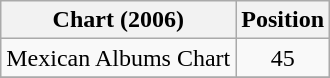<table class="wikitable sortable">
<tr>
<th>Chart (2006)</th>
<th>Position</th>
</tr>
<tr>
<td>Mexican Albums Chart</td>
<td style="text-align:center;">45</td>
</tr>
<tr>
</tr>
</table>
